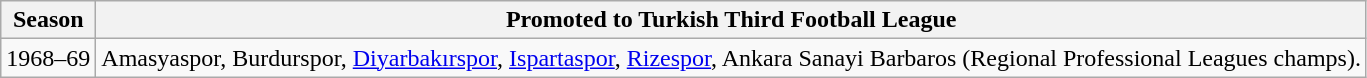<table class="wikitable">
<tr>
<th>Season</th>
<th>Promoted to Turkish Third Football League</th>
</tr>
<tr>
<td>1968–69</td>
<td>Amasyaspor, Burdurspor, <a href='#'>Diyarbakırspor</a>, <a href='#'>Ispartaspor</a>, <a href='#'>Rizespor</a>, Ankara Sanayi Barbaros (Regional Professional Leagues champs).</td>
</tr>
</table>
